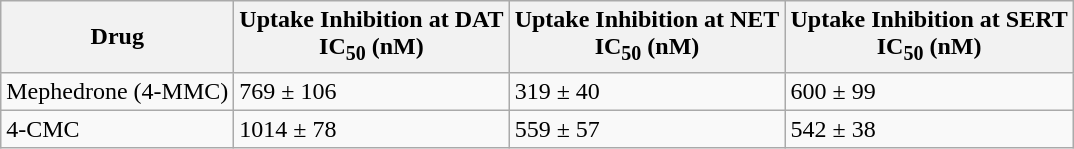<table class="wikitable">
<tr>
<th>Drug</th>
<th><strong>Uptake Inhibition at DAT</strong><br><strong>IC<sub>50</sub> (nM)</strong></th>
<th><strong>Uptake Inhibition at NET</strong><br><strong>IC<sub>50</sub> (nM)</strong></th>
<th><strong>Uptake Inhibition at SERT</strong><br><strong>IC<sub>50</sub> (nM)</strong></th>
</tr>
<tr>
<td>Mephedrone (4-MMC)</td>
<td>769 ± 106</td>
<td>319 ± 40</td>
<td>600 ± 99</td>
</tr>
<tr>
<td>4-CMC</td>
<td>1014 ± 78</td>
<td>559 ± 57</td>
<td>542 ± 38</td>
</tr>
</table>
